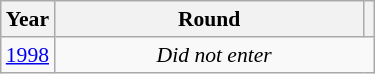<table class="wikitable" style="text-align: center; font-size:90%">
<tr>
<th>Year</th>
<th style="width:200px">Round</th>
<th></th>
</tr>
<tr>
<td><a href='#'>1998</a></td>
<td colspan="2"><em>Did not enter</em></td>
</tr>
</table>
